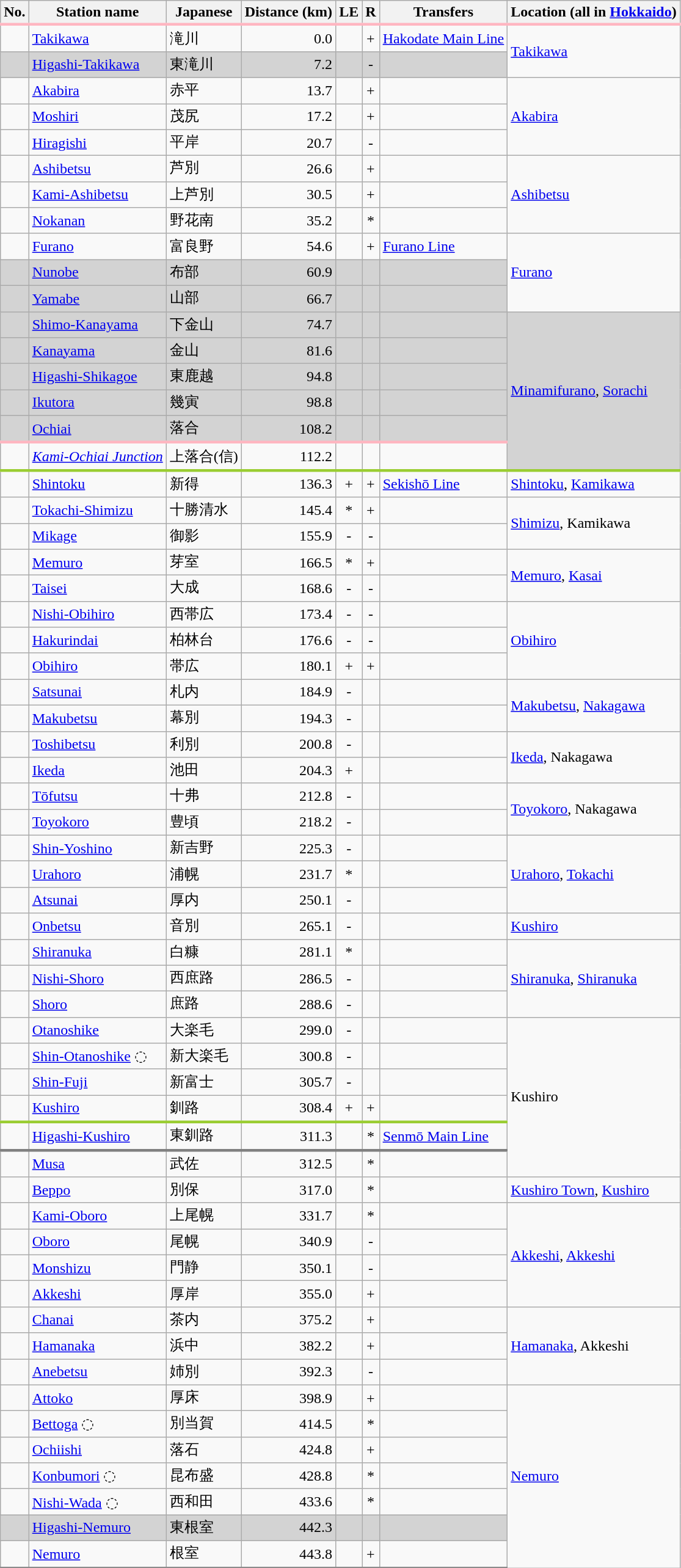<table class="wikitable">
<tr>
<th>No.</th>
<th>Station name</th>
<th>Japanese</th>
<th>Distance (km)</th>
<th>LE</th>
<th>R</th>
<th>Transfers</th>
<th>Location (all in <a href='#'>Hokkaido</a>)</th>
</tr>
<tr style="border-top:lightpink solid 3px;">
<td></td>
<td><a href='#'>Takikawa</a></td>
<td>滝川</td>
<td align=right>0.0</td>
<td></td>
<td align=center>+</td>
<td> <a href='#'>Hakodate Main Line</a></td>
<td rowspan=2><a href='#'>Takikawa</a></td>
</tr>
<tr style="background-color:lightgrey;">
<td></td>
<td><a href='#'>Higashi-Takikawa</a></td>
<td>東滝川</td>
<td align=right>7.2</td>
<td></td>
<td align=center>-</td>
<td></td>
</tr>
<tr>
<td></td>
<td><a href='#'>Akabira</a></td>
<td>赤平</td>
<td align=right>13.7</td>
<td></td>
<td align=center>+</td>
<td></td>
<td rowspan=3><a href='#'>Akabira</a></td>
</tr>
<tr>
<td></td>
<td><a href='#'>Moshiri</a></td>
<td>茂尻</td>
<td align=right>17.2</td>
<td></td>
<td align=center>+</td>
<td></td>
</tr>
<tr>
<td></td>
<td><a href='#'>Hiragishi</a></td>
<td>平岸</td>
<td align=right>20.7</td>
<td></td>
<td align=center>-</td>
<td></td>
</tr>
<tr>
<td></td>
<td><a href='#'>Ashibetsu</a></td>
<td>芦別</td>
<td align=right>26.6</td>
<td></td>
<td align=center>+</td>
<td></td>
<td rowspan=3><a href='#'>Ashibetsu</a></td>
</tr>
<tr>
<td></td>
<td><a href='#'>Kami-Ashibetsu</a></td>
<td>上芦別</td>
<td align=right>30.5</td>
<td></td>
<td align=center>+</td>
<td></td>
</tr>
<tr>
<td></td>
<td><a href='#'>Nokanan</a></td>
<td>野花南</td>
<td align=right>35.2</td>
<td></td>
<td align=center>*</td>
<td></td>
</tr>
<tr>
<td></td>
<td><a href='#'>Furano</a></td>
<td>富良野</td>
<td align=right>54.6</td>
<td></td>
<td align=center>+</td>
<td> <a href='#'>Furano Line</a></td>
<td rowspan=3><a href='#'>Furano</a></td>
</tr>
<tr style="background-color:lightgrey;">
<td></td>
<td><a href='#'>Nunobe</a></td>
<td>布部</td>
<td align=right>60.9</td>
<td></td>
<td align=center></td>
<td></td>
</tr>
<tr style="background-color:lightgrey;">
<td></td>
<td><a href='#'>Yamabe</a></td>
<td>山部</td>
<td align=right>66.7</td>
<td></td>
<td align=center></td>
<td></td>
</tr>
<tr style="background-color:lightgrey;">
<td></td>
<td><a href='#'>Shimo-Kanayama</a></td>
<td>下金山</td>
<td align=right>74.7</td>
<td></td>
<td align=center></td>
<td></td>
<td rowspan=6><a href='#'>Minamifurano</a>, <a href='#'>Sorachi</a></td>
</tr>
<tr style="background-color:lightgrey;">
<td></td>
<td><a href='#'>Kanayama</a></td>
<td>金山</td>
<td align=right>81.6</td>
<td></td>
<td align=center></td>
<td></td>
</tr>
<tr style="background-color:lightgrey;">
<td></td>
<td><a href='#'>Higashi-Shikagoe</a></td>
<td>東鹿越</td>
<td align=right>94.8</td>
<td></td>
<td align=center></td>
<td></td>
</tr>
<tr style="background-color:lightgrey;">
<td></td>
<td><a href='#'>Ikutora</a></td>
<td>幾寅</td>
<td align=right>98.8</td>
<td></td>
<td align=center></td>
<td></td>
</tr>
<tr style="background-color:lightgrey;">
<td></td>
<td><a href='#'>Ochiai</a></td>
<td>落合</td>
<td align=right>108.2</td>
<td></td>
<td align=center></td>
<td></td>
</tr>
<tr style="border-top:lightpink solid 3px;">
<td></td>
<td><em><a href='#'>Kami-Ochiai Junction</a></em></td>
<td>上落合(信)</td>
<td align=right>112.2</td>
<td></td>
<td align=center></td>
<td></td>
</tr>
<tr style="border-top:yellowgreen solid 3px;">
<td></td>
<td><a href='#'>Shintoku</a></td>
<td>新得</td>
<td align=right>136.3</td>
<td align=center>+</td>
<td align=center>+</td>
<td> <a href='#'>Sekishō Line</a></td>
<td><a href='#'>Shintoku</a>, <a href='#'>Kamikawa</a></td>
</tr>
<tr>
<td></td>
<td><a href='#'>Tokachi-Shimizu</a></td>
<td>十勝清水</td>
<td align=right>145.4</td>
<td align=center>*</td>
<td align=center>+</td>
<td></td>
<td rowspan=2><a href='#'>Shimizu</a>, Kamikawa</td>
</tr>
<tr>
<td></td>
<td><a href='#'>Mikage</a></td>
<td>御影</td>
<td align=right>155.9</td>
<td align=center>-</td>
<td align=center>-</td>
<td></td>
</tr>
<tr>
<td></td>
<td><a href='#'>Memuro</a></td>
<td>芽室</td>
<td align=right>166.5</td>
<td align=center>*</td>
<td align=center>+</td>
<td></td>
<td rowspan=2><a href='#'>Memuro</a>, <a href='#'>Kasai</a></td>
</tr>
<tr>
<td></td>
<td><a href='#'>Taisei</a></td>
<td>大成</td>
<td align=right>168.6</td>
<td align=center>-</td>
<td align=center>-</td>
<td></td>
</tr>
<tr>
<td></td>
<td><a href='#'>Nishi-Obihiro</a></td>
<td>西帯広</td>
<td align=right>173.4</td>
<td align=center>-</td>
<td align=center>-</td>
<td></td>
<td rowspan=3><a href='#'>Obihiro</a></td>
</tr>
<tr>
<td></td>
<td><a href='#'>Hakurindai</a></td>
<td>柏林台</td>
<td align=right>176.6</td>
<td align=center>-</td>
<td align=center>-</td>
<td></td>
</tr>
<tr>
<td></td>
<td><a href='#'>Obihiro</a></td>
<td>帯広</td>
<td align=right>180.1</td>
<td align=center>+</td>
<td align=center>+</td>
<td></td>
</tr>
<tr>
<td></td>
<td><a href='#'>Satsunai</a></td>
<td>札内</td>
<td align=right>184.9</td>
<td align=center>-</td>
<td></td>
<td></td>
<td rowspan=2><a href='#'>Makubetsu</a>, <a href='#'>Nakagawa</a></td>
</tr>
<tr>
<td></td>
<td><a href='#'>Makubetsu</a></td>
<td>幕別</td>
<td align=right>194.3</td>
<td align=center>-</td>
<td></td>
<td></td>
</tr>
<tr>
<td></td>
<td><a href='#'>Toshibetsu</a></td>
<td>利別</td>
<td align=right>200.8</td>
<td align=center>-</td>
<td></td>
<td></td>
<td rowspan=2><a href='#'>Ikeda</a>, Nakagawa</td>
</tr>
<tr>
<td></td>
<td><a href='#'>Ikeda</a></td>
<td>池田</td>
<td align=right>204.3</td>
<td align=center>+</td>
<td></td>
<td></td>
</tr>
<tr>
<td></td>
<td><a href='#'>Tōfutsu</a></td>
<td>十弗</td>
<td align=right>212.8</td>
<td align=center>-</td>
<td></td>
<td></td>
<td rowspan=2><a href='#'>Toyokoro</a>, Nakagawa</td>
</tr>
<tr>
<td></td>
<td><a href='#'>Toyokoro</a></td>
<td>豊頃</td>
<td align=right>218.2</td>
<td align=center>-</td>
<td></td>
<td></td>
</tr>
<tr>
<td></td>
<td><a href='#'>Shin-Yoshino</a></td>
<td>新吉野</td>
<td align=right>225.3</td>
<td align=center>-</td>
<td></td>
<td></td>
<td rowspan=3><a href='#'>Urahoro</a>, <a href='#'>Tokachi</a></td>
</tr>
<tr>
<td></td>
<td><a href='#'>Urahoro</a></td>
<td>浦幌</td>
<td align=right>231.7</td>
<td align=center>*</td>
<td></td>
<td></td>
</tr>
<tr>
<td></td>
<td><a href='#'>Atsunai</a></td>
<td>厚内</td>
<td align=right>250.1</td>
<td align=center>-</td>
<td></td>
<td></td>
</tr>
<tr>
<td></td>
<td><a href='#'>Onbetsu</a></td>
<td>音別</td>
<td align=right>265.1</td>
<td align=center>-</td>
<td></td>
<td></td>
<td rowspan=1><a href='#'>Kushiro</a></td>
</tr>
<tr>
<td></td>
<td><a href='#'>Shiranuka</a></td>
<td>白糠</td>
<td align=right>281.1</td>
<td align=center>*</td>
<td></td>
<td></td>
<td rowspan=3><a href='#'>Shiranuka</a>, <a href='#'>Shiranuka</a></td>
</tr>
<tr>
<td></td>
<td><a href='#'>Nishi-Shoro</a></td>
<td>西庶路</td>
<td align=right>286.5</td>
<td align=center>-</td>
<td></td>
<td></td>
</tr>
<tr>
<td></td>
<td><a href='#'>Shoro</a></td>
<td>庶路</td>
<td align=right>288.6</td>
<td align=center>-</td>
<td></td>
<td></td>
</tr>
<tr>
<td></td>
<td><a href='#'>Otanoshike</a></td>
<td>大楽毛</td>
<td align=right>299.0</td>
<td align=center>-</td>
<td></td>
<td></td>
<td rowspan=6>Kushiro</td>
</tr>
<tr>
<td></td>
<td><a href='#'>Shin-Otanoshike</a> ◌</td>
<td>新大楽毛</td>
<td align=right>300.8</td>
<td align=center>-</td>
<td></td>
<td></td>
</tr>
<tr>
<td></td>
<td><a href='#'>Shin-Fuji</a></td>
<td>新富士</td>
<td align=right>305.7</td>
<td align=center>-</td>
<td></td>
<td></td>
</tr>
<tr>
<td></td>
<td><a href='#'>Kushiro</a></td>
<td>釧路</td>
<td align=right>308.4</td>
<td align=center>+</td>
<td align=center>+</td>
<td></td>
</tr>
<tr style="border-top:yellowgreen solid 3px;">
<td></td>
<td><a href='#'>Higashi-Kushiro</a></td>
<td>東釧路</td>
<td align=right>311.3</td>
<td></td>
<td align=center>*</td>
<td> <a href='#'>Senmō Main Line</a></td>
</tr>
<tr style="border-top:grey solid 3px;">
<td></td>
<td><a href='#'>Musa</a></td>
<td>武佐</td>
<td align=right>312.5</td>
<td></td>
<td align=center>*</td>
<td></td>
</tr>
<tr>
<td></td>
<td><a href='#'>Beppo</a></td>
<td>別保</td>
<td align=right>317.0</td>
<td></td>
<td align=center>*</td>
<td></td>
<td><a href='#'>Kushiro Town</a>, <a href='#'>Kushiro</a></td>
</tr>
<tr>
<td></td>
<td><a href='#'>Kami-Oboro</a></td>
<td>上尾幌</td>
<td align=right>331.7</td>
<td></td>
<td align=center>*</td>
<td></td>
<td rowspan=4><a href='#'>Akkeshi</a>, <a href='#'>Akkeshi</a></td>
</tr>
<tr>
<td></td>
<td><a href='#'>Oboro</a></td>
<td>尾幌</td>
<td align=right>340.9</td>
<td></td>
<td align=center>-</td>
<td></td>
</tr>
<tr>
<td></td>
<td><a href='#'>Monshizu</a></td>
<td>門静</td>
<td align=right>350.1</td>
<td></td>
<td align=center>-</td>
<td></td>
</tr>
<tr>
<td></td>
<td><a href='#'>Akkeshi</a></td>
<td>厚岸</td>
<td align=right>355.0</td>
<td></td>
<td align=center>+</td>
<td></td>
</tr>
<tr>
<td></td>
<td><a href='#'>Chanai</a></td>
<td>茶内</td>
<td align=right>375.2</td>
<td></td>
<td align=center>+</td>
<td></td>
<td rowspan=3><a href='#'>Hamanaka</a>, Akkeshi</td>
</tr>
<tr>
<td></td>
<td><a href='#'>Hamanaka</a></td>
<td>浜中</td>
<td align=right>382.2</td>
<td></td>
<td align=center>+</td>
<td></td>
</tr>
<tr>
<td></td>
<td><a href='#'>Anebetsu</a></td>
<td>姉別</td>
<td align=right>392.3</td>
<td></td>
<td align=center>-</td>
<td></td>
</tr>
<tr>
<td></td>
<td><a href='#'>Attoko</a></td>
<td>厚床</td>
<td align=right>398.9</td>
<td></td>
<td align=center>+</td>
<td></td>
<td rowspan=9><a href='#'>Nemuro</a></td>
</tr>
<tr>
<td></td>
<td><a href='#'>Bettoga</a> ◌</td>
<td>別当賀</td>
<td align=right>414.5</td>
<td></td>
<td align=center>*</td>
<td></td>
</tr>
<tr>
<td></td>
<td><a href='#'>Ochiishi</a></td>
<td>落石</td>
<td align=right>424.8</td>
<td></td>
<td align=center>+</td>
<td></td>
</tr>
<tr>
<td></td>
<td><a href='#'>Konbumori</a> ◌</td>
<td>昆布盛</td>
<td align=right>428.8</td>
<td></td>
<td align=center>*</td>
<td></td>
</tr>
<tr>
<td></td>
<td><a href='#'>Nishi-Wada</a> ◌</td>
<td>西和田</td>
<td align=right>433.6</td>
<td></td>
<td align=center>*</td>
<td></td>
</tr>
<tr style="background-color:lightgrey;">
<td></td>
<td><a href='#'>Higashi-Nemuro</a></td>
<td>東根室</td>
<td align=right>442.3</td>
<td></td>
<td align=center></td>
<td></td>
</tr>
<tr style="border-bottom:grey solid 3px;">
<td></td>
<td><a href='#'>Nemuro</a></td>
<td>根室</td>
<td align=right>443.8</td>
<td></td>
<td align=center>+</td>
<td></td>
</tr>
<tr>
</tr>
</table>
